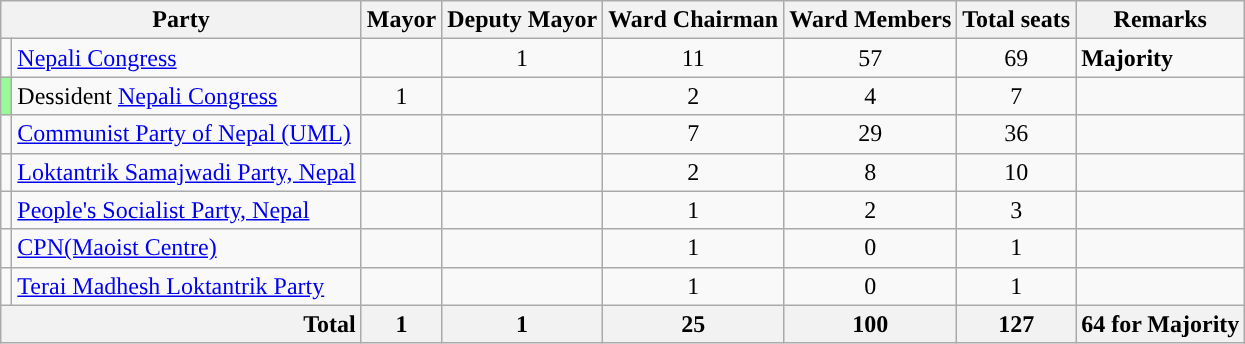<table class="wikitable sortable">
<tr>
<th colspan="2" style="text-align:centre;">Party</th>
<th>Mayor</th>
<th>Deputy Mayor</th>
<th>Ward Chairman</th>
<th>Ward Members</th>
<th>Total seats</th>
<th>Remarks</th>
</tr>
<tr>
<td style="background-color:"></td>
<td style="text-align:left;"><a href='#'>Nepali Congress</a></td>
<td></td>
<td style="text-align:center;">1</td>
<td style="text-align:center;">11</td>
<td style="text-align:center;">57</td>
<td style="text-align:center;">69</td>
<td><strong>Majority</strong></td>
</tr>
<tr>
<td style="background-color:palegreen;"></td>
<td style="text-align:left;">Dessident <a href='#'>Nepali Congress</a></td>
<td style="text-align:center;">1</td>
<td></td>
<td style="text-align:center;">2</td>
<td style="text-align:center;">4</td>
<td style="text-align:center;">7</td>
<td></td>
</tr>
<tr>
<td style="background-color:"></td>
<td style="text-align:left;"><a href='#'>Communist Party of Nepal (UML)</a></td>
<td></td>
<td></td>
<td style="text-align:center;">7</td>
<td style="text-align:center;">29</td>
<td style="text-align:center;">36</td>
<td></td>
</tr>
<tr>
<td style="background-color:"></td>
<td style="text-align:left;"><a href='#'>Loktantrik Samajwadi Party, Nepal</a></td>
<td></td>
<td></td>
<td style="text-align:center;">2</td>
<td style="text-align:center;">8</td>
<td style="text-align:center;">10</td>
<td></td>
</tr>
<tr>
<td style="background-color:"></td>
<td style="text-align:left;"><a href='#'>People's Socialist Party, Nepal</a></td>
<td></td>
<td></td>
<td style="text-align:center;">1</td>
<td style="text-align:center;">2</td>
<td style="text-align:center;">3</td>
<td></td>
</tr>
<tr>
<td style="background-color:"></td>
<td style="text-align:left;"><a href='#'>CPN(Maoist Centre)</a></td>
<td></td>
<td></td>
<td style="text-align:center;">1</td>
<td style="text-align:center;">0</td>
<td style="text-align:center;">1</td>
<td></td>
</tr>
<tr>
<td style="background-color:"></td>
<td style="text-align:left;"><a href='#'>Terai Madhesh Loktantrik Party</a></td>
<td></td>
<td></td>
<td style="text-align:center;">1</td>
<td style="text-align:center;">0</td>
<td style="text-align:center;">1</td>
<td></td>
</tr>
<tr>
<th colspan="2" style="text-align:right;">Total</th>
<th>1</th>
<th>1</th>
<th>25</th>
<th>100</th>
<th>127</th>
<th>64 for Majority</th>
</tr>
</table>
